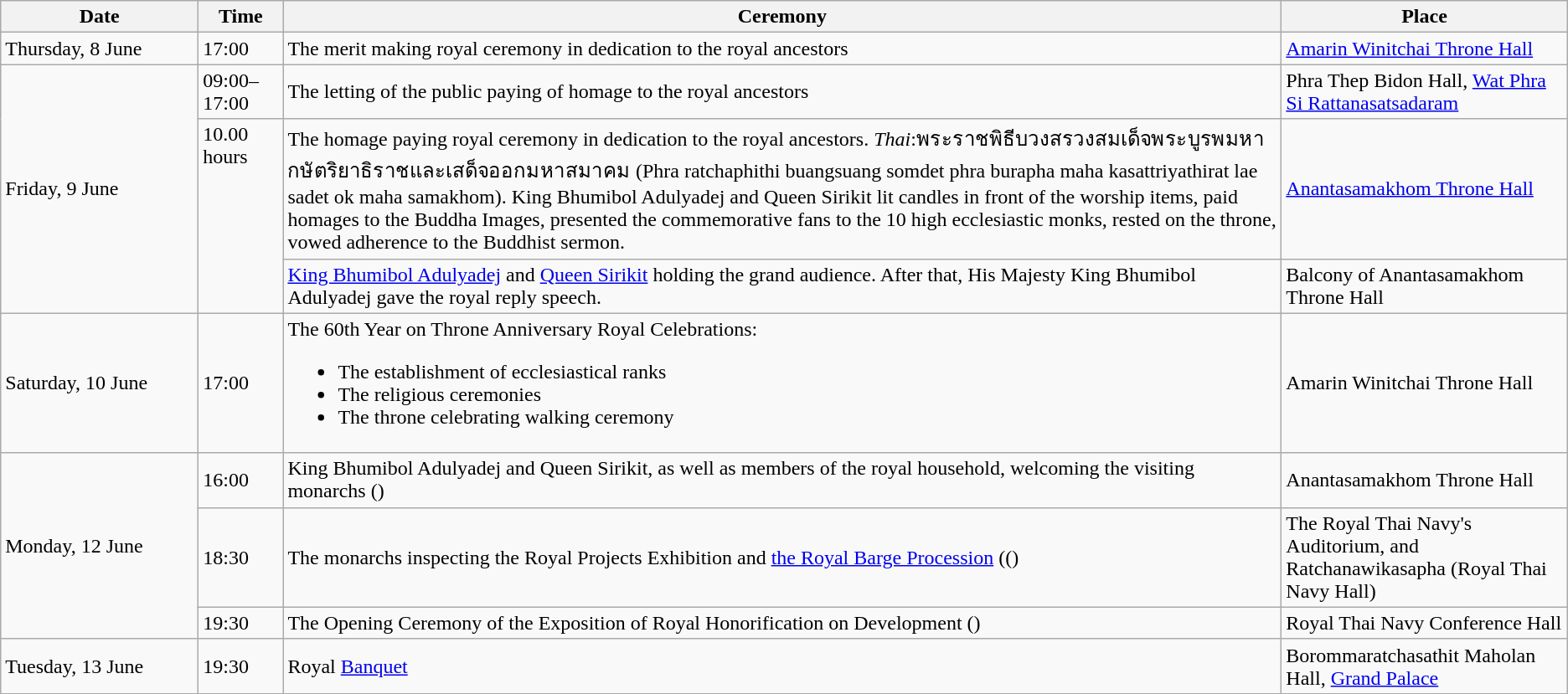<table class="wikitable">
<tr>
<th width="150px">Date</th>
<th width="60px">Time</th>
<th>Ceremony</th>
<th>Place</th>
</tr>
<tr>
<td>Thursday, 8 June</td>
<td>17:00</td>
<td>The merit making royal ceremony in dedication to the royal ancestors</td>
<td><a href='#'>Amarin Winitchai Throne Hall</a></td>
</tr>
<tr>
<td rowspan = 3>Friday, 9 June</td>
<td>09:00–17:00</td>
<td>The letting of the public paying of homage to the royal ancestors</td>
<td>Phra Thep Bidon Hall, <a href='#'>Wat Phra Si Rattanasatsadaram</a></td>
</tr>
<tr>
<td rowspan =2 valign="top">10.00 hours</td>
<td>The homage paying royal ceremony in dedication to the royal ancestors. <em>Thai</em>:พระราชพิธีบวงสรวงสมเด็จพระบูรพมหากษัตริยาธิราชและเสด็จออกมหาสมาคม (Phra ratchaphithi buangsuang somdet phra burapha maha kasattriyathirat lae sadet ok maha samakhom). King Bhumibol Adulyadej and Queen Sirikit lit candles in front of the worship items, paid homages to the Buddha Images, presented the commemorative fans to the 10 high ecclesiastic monks, rested on the throne, vowed adherence to the Buddhist sermon.</td>
<td><a href='#'>Anantasamakhom Throne Hall</a></td>
</tr>
<tr>
<td><a href='#'>King Bhumibol Adulyadej</a> and <a href='#'>Queen Sirikit</a> holding the grand audience. After that, His Majesty King Bhumibol Adulyadej gave the royal reply speech.</td>
<td>Balcony of Anantasamakhom Throne Hall</td>
</tr>
<tr>
<td>Saturday, 10 June</td>
<td>17:00</td>
<td>The 60th Year on Throne Anniversary Royal Celebrations:<br><ul><li>The establishment of ecclesiastical ranks</li><li>The religious ceremonies</li><li>The throne celebrating walking ceremony</li></ul></td>
<td>Amarin Winitchai Throne Hall</td>
</tr>
<tr>
<td rowspan = 3>Monday, 12 June</td>
<td>16:00</td>
<td>King Bhumibol Adulyadej and Queen Sirikit, as well as members of the royal household, welcoming the visiting monarchs ()</td>
<td>Anantasamakhom Throne Hall</td>
</tr>
<tr>
<td>18:30</td>
<td>The monarchs inspecting the Royal Projects Exhibition and <a href='#'>the Royal Barge Procession</a> (()</td>
<td>The Royal Thai Navy's Auditorium, and Ratchanawikasapha (Royal Thai Navy Hall)</td>
</tr>
<tr>
<td>19:30</td>
<td>The Opening Ceremony of the Exposition of Royal Honorification on Development ()</td>
<td>Royal Thai Navy Conference Hall</td>
</tr>
<tr>
<td>Tuesday, 13 June</td>
<td>19:30</td>
<td>Royal <a href='#'>Banquet</a></td>
<td>Borommaratchasathit Maholan Hall, <a href='#'>Grand Palace</a></td>
</tr>
</table>
